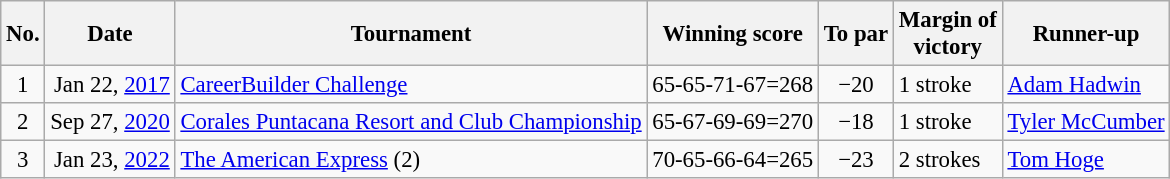<table class="wikitable" style="font-size:95%;">
<tr>
<th>No.</th>
<th>Date</th>
<th>Tournament</th>
<th>Winning score</th>
<th>To par</th>
<th>Margin of<br>victory</th>
<th>Runner-up</th>
</tr>
<tr>
<td align=center>1</td>
<td align=right>Jan 22, <a href='#'>2017</a></td>
<td><a href='#'>CareerBuilder Challenge</a></td>
<td align=right>65-65-71-67=268</td>
<td align=center>−20</td>
<td>1 stroke</td>
<td> <a href='#'>Adam Hadwin</a></td>
</tr>
<tr>
<td align=center>2</td>
<td align=right>Sep 27, <a href='#'>2020</a></td>
<td><a href='#'>Corales Puntacana Resort and Club Championship</a></td>
<td align=right>65-67-69-69=270</td>
<td align=center>−18</td>
<td>1 stroke</td>
<td> <a href='#'>Tyler McCumber</a></td>
</tr>
<tr>
<td align=center>3</td>
<td align=right>Jan 23, <a href='#'>2022</a></td>
<td><a href='#'>The American Express</a> (2)</td>
<td align=right>70-65-66-64=265</td>
<td align=center>−23</td>
<td>2 strokes</td>
<td> <a href='#'>Tom Hoge</a></td>
</tr>
</table>
